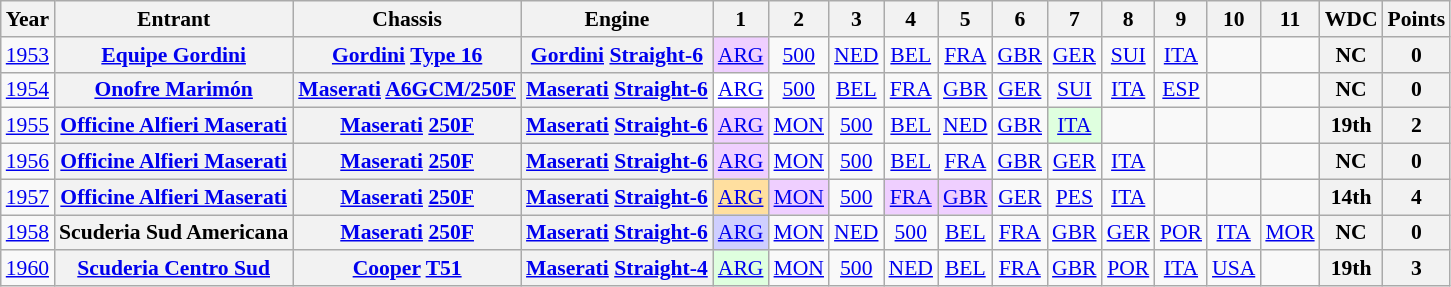<table class="wikitable" style="text-align:center; font-size:90%">
<tr>
<th>Year</th>
<th>Entrant</th>
<th>Chassis</th>
<th>Engine</th>
<th>1</th>
<th>2</th>
<th>3</th>
<th>4</th>
<th>5</th>
<th>6</th>
<th>7</th>
<th>8</th>
<th>9</th>
<th>10</th>
<th>11</th>
<th>WDC</th>
<th>Points</th>
</tr>
<tr>
<td><a href='#'>1953</a></td>
<th><a href='#'>Equipe Gordini</a></th>
<th><a href='#'>Gordini</a> <a href='#'>Type 16</a></th>
<th><a href='#'>Gordini</a> <a href='#'>Straight-6</a></th>
<td style="background:#EFCFFF;"><a href='#'>ARG</a><br></td>
<td><a href='#'>500</a></td>
<td><a href='#'>NED</a></td>
<td><a href='#'>BEL</a></td>
<td><a href='#'>FRA</a></td>
<td><a href='#'>GBR</a></td>
<td><a href='#'>GER</a></td>
<td><a href='#'>SUI</a></td>
<td><a href='#'>ITA</a></td>
<td></td>
<td></td>
<th>NC</th>
<th>0</th>
</tr>
<tr>
<td><a href='#'>1954</a></td>
<th><a href='#'>Onofre Marimón</a></th>
<th><a href='#'>Maserati</a> <a href='#'>A6GCM/250F</a></th>
<th><a href='#'>Maserati</a> <a href='#'>Straight-6</a></th>
<td style="background:#ffffff;"><a href='#'>ARG</a><br></td>
<td><a href='#'>500</a></td>
<td><a href='#'>BEL</a></td>
<td><a href='#'>FRA</a></td>
<td><a href='#'>GBR</a></td>
<td><a href='#'>GER</a></td>
<td><a href='#'>SUI</a></td>
<td><a href='#'>ITA</a></td>
<td><a href='#'>ESP</a></td>
<td></td>
<td></td>
<th>NC</th>
<th>0</th>
</tr>
<tr>
<td><a href='#'>1955</a></td>
<th><a href='#'>Officine Alfieri Maserati</a></th>
<th><a href='#'>Maserati</a> <a href='#'>250F</a></th>
<th><a href='#'>Maserati</a> <a href='#'>Straight-6</a></th>
<td style="background:#EFCFFF;"><a href='#'>ARG</a><br></td>
<td><a href='#'>MON</a></td>
<td><a href='#'>500</a></td>
<td><a href='#'>BEL</a></td>
<td><a href='#'>NED</a></td>
<td><a href='#'>GBR</a></td>
<td style="background:#DFFFDF;"><a href='#'>ITA</a><br></td>
<td></td>
<td></td>
<td></td>
<td></td>
<th>19th</th>
<th>2</th>
</tr>
<tr>
<td><a href='#'>1956</a></td>
<th><a href='#'>Officine Alfieri Maserati</a></th>
<th><a href='#'>Maserati</a> <a href='#'>250F</a></th>
<th><a href='#'>Maserati</a> <a href='#'>Straight-6</a></th>
<td style="background:#EFCFFF;"><a href='#'>ARG</a><br></td>
<td><a href='#'>MON</a></td>
<td><a href='#'>500</a></td>
<td><a href='#'>BEL</a></td>
<td><a href='#'>FRA</a></td>
<td><a href='#'>GBR</a></td>
<td><a href='#'>GER</a></td>
<td><a href='#'>ITA</a></td>
<td></td>
<td></td>
<td></td>
<th>NC</th>
<th>0</th>
</tr>
<tr>
<td><a href='#'>1957</a></td>
<th><a href='#'>Officine Alfieri Maserati</a></th>
<th><a href='#'>Maserati</a> <a href='#'>250F</a></th>
<th><a href='#'>Maserati</a> <a href='#'>Straight-6</a></th>
<td style="background:#FFDF9F;"><a href='#'>ARG</a><br></td>
<td style="background:#EFCFFF;"><a href='#'>MON</a><br></td>
<td><a href='#'>500</a></td>
<td style="background:#EFCFFF;"><a href='#'>FRA</a><br></td>
<td style="background:#EFCFFF;"><a href='#'>GBR</a><br></td>
<td><a href='#'>GER</a></td>
<td><a href='#'>PES</a></td>
<td><a href='#'>ITA</a></td>
<td></td>
<td></td>
<td></td>
<th>14th</th>
<th>4</th>
</tr>
<tr>
<td><a href='#'>1958</a></td>
<th>Scuderia Sud Americana</th>
<th><a href='#'>Maserati</a> <a href='#'>250F</a></th>
<th><a href='#'>Maserati</a> <a href='#'>Straight-6</a></th>
<td style="background:#CFCFFF;"><a href='#'>ARG</a><br></td>
<td><a href='#'>MON</a></td>
<td><a href='#'>NED</a></td>
<td><a href='#'>500</a></td>
<td><a href='#'>BEL</a></td>
<td><a href='#'>FRA</a></td>
<td><a href='#'>GBR</a></td>
<td><a href='#'>GER</a></td>
<td><a href='#'>POR</a></td>
<td><a href='#'>ITA</a></td>
<td><a href='#'>MOR</a></td>
<th>NC</th>
<th>0</th>
</tr>
<tr>
<td><a href='#'>1960</a></td>
<th><a href='#'>Scuderia Centro Sud</a></th>
<th><a href='#'>Cooper</a> <a href='#'>T51</a></th>
<th><a href='#'>Maserati</a> <a href='#'>Straight-4</a></th>
<td style="background:#DFFFDF;"><a href='#'>ARG</a><br></td>
<td><a href='#'>MON</a></td>
<td><a href='#'>500</a></td>
<td><a href='#'>NED</a></td>
<td><a href='#'>BEL</a></td>
<td><a href='#'>FRA</a></td>
<td><a href='#'>GBR</a></td>
<td><a href='#'>POR</a></td>
<td><a href='#'>ITA</a></td>
<td><a href='#'>USA</a></td>
<td></td>
<th>19th</th>
<th>3</th>
</tr>
</table>
